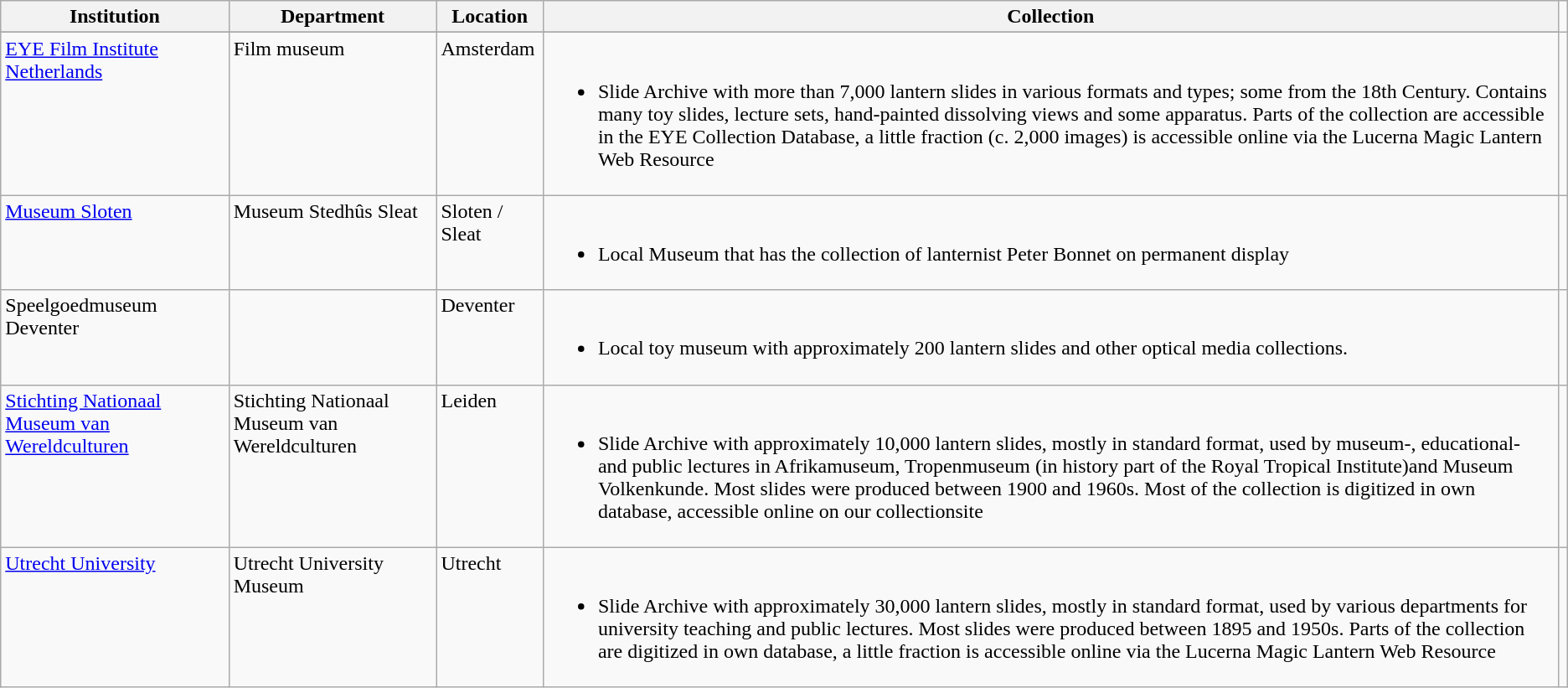<table class="wikitable sortable">
<tr>
<th>Institution</th>
<th>Department</th>
<th>Location</th>
<th>Collection</th>
</tr>
<tr>
</tr>
<tr style="vertical-align: top;">
<td><a href='#'>EYE Film Institute Netherlands</a></td>
<td>Film museum</td>
<td>Amsterdam</td>
<td><br><ul><li>Slide Archive with more than 7,000 lantern slides in various formats and types; some from the 18th Century. Contains many toy slides, lecture sets, hand-painted dissolving views and some apparatus. Parts of the collection are accessible in the EYE Collection Database, a little fraction (c. 2,000 images) is accessible online via the Lucerna Magic Lantern Web Resource </li></ul></td>
<td></td>
</tr>
<tr style="vertical-align: top;">
<td><a href='#'>Museum Sloten</a></td>
<td>Museum Stedhûs Sleat</td>
<td>Sloten / Sleat</td>
<td><br><ul><li>Local Museum that has the collection of lanternist Peter Bonnet on permanent display</li></ul></td>
<td></td>
</tr>
<tr style="vertical-align: top;">
<td>Speelgoedmuseum Deventer</td>
<td></td>
<td>Deventer</td>
<td><br><ul><li>Local toy museum with approximately 200 lantern slides and other optical media collections.</li></ul></td>
<td></td>
</tr>
<tr style="vertical-align: top;">
<td><a href='#'>Stichting Nationaal Museum van Wereldculturen</a></td>
<td>Stichting Nationaal Museum van Wereldculturen</td>
<td>Leiden</td>
<td><br><ul><li>Slide Archive with approximately 10,000 lantern slides, mostly in standard format, used by museum-, educational- and public lectures in Afrikamuseum, Tropenmuseum (in history part of the Royal Tropical Institute)and Museum Volkenkunde. Most slides were produced between 1900 and 1960s. Most of the collection is digitized in own database, accessible online on our collectionsite</li></ul></td>
<td></td>
</tr>
<tr style="vertical-align: top;">
<td><a href='#'>Utrecht University</a></td>
<td>Utrecht University Museum</td>
<td>Utrecht</td>
<td><br><ul><li>Slide Archive with approximately 30,000 lantern slides, mostly in standard format, used by various departments for university teaching and public lectures. Most slides were produced between 1895 and 1950s. Parts of the collection are digitized in own database, a little fraction is accessible online via the Lucerna Magic Lantern Web Resource </li></ul></td>
<td></td>
</tr>
</table>
